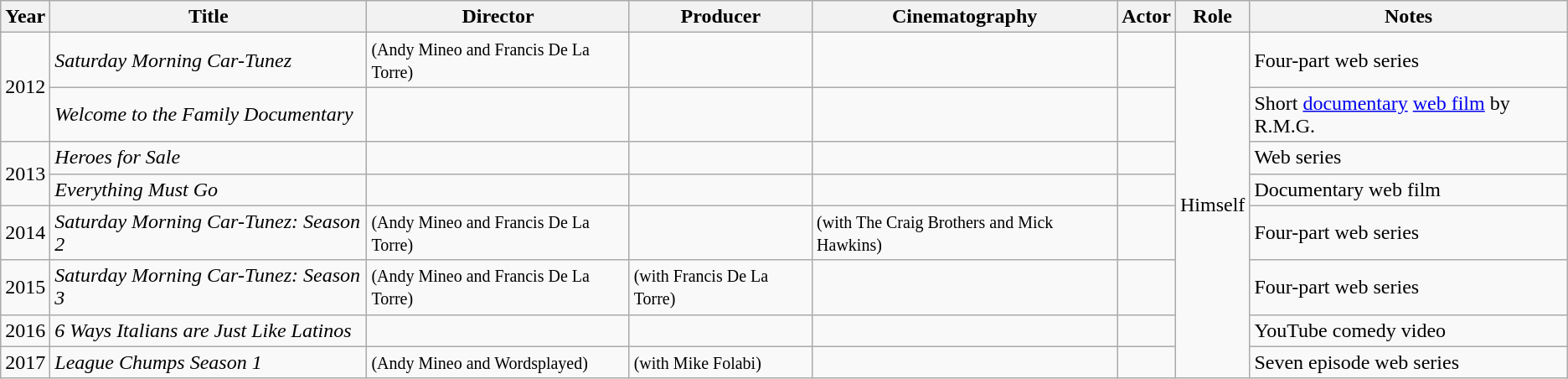<table class="wikitable">
<tr>
<th>Year</th>
<th>Title</th>
<th>Director</th>
<th>Producer</th>
<th>Cinematography</th>
<th>Actor</th>
<th>Role</th>
<th>Notes</th>
</tr>
<tr>
<td rowspan="2">2012</td>
<td><em>Saturday Morning Car-Tunez</em></td>
<td> <small>(Andy Mineo and Francis De La Torre)</small></td>
<td></td>
<td></td>
<td></td>
<td rowspan="8">Himself</td>
<td>Four-part web series</td>
</tr>
<tr>
<td><em>Welcome to the Family Documentary</em></td>
<td></td>
<td></td>
<td></td>
<td></td>
<td>Short <a href='#'>documentary</a> <a href='#'>web film</a> by R.M.G.</td>
</tr>
<tr>
<td rowspan="2">2013</td>
<td><em>Heroes for Sale</em></td>
<td></td>
<td></td>
<td></td>
<td></td>
<td>Web series</td>
</tr>
<tr>
<td><em>Everything Must Go</em></td>
<td></td>
<td></td>
<td></td>
<td></td>
<td>Documentary web film</td>
</tr>
<tr>
<td>2014</td>
<td><em>Saturday Morning Car-Tunez: Season 2</em></td>
<td> <small>(Andy Mineo and Francis De La Torre)</small></td>
<td></td>
<td> <small>(with The Craig Brothers and Mick Hawkins)</small></td>
<td></td>
<td>Four-part web series</td>
</tr>
<tr>
<td>2015</td>
<td><em>Saturday Morning Car-Tunez: Season 3</em></td>
<td> <small>(Andy Mineo and Francis De La Torre)</small></td>
<td> <small>(with Francis De La Torre)</small></td>
<td></td>
<td></td>
<td>Four-part web series</td>
</tr>
<tr>
<td>2016</td>
<td><em>6 Ways Italians are Just Like Latinos</em></td>
<td></td>
<td></td>
<td></td>
<td></td>
<td>YouTube comedy video</td>
</tr>
<tr>
<td>2017</td>
<td><em>League Chumps Season 1</em></td>
<td> <small>(Andy Mineo and Wordsplayed)</small></td>
<td> <small>(with Mike Folabi)</small></td>
<td></td>
<td></td>
<td>Seven episode web series</td>
</tr>
</table>
